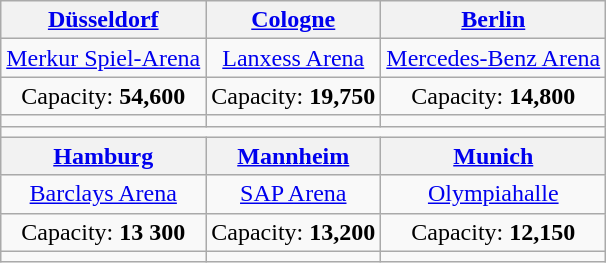<table class="wikitable" style="text-align: center;">
<tr>
<th><a href='#'>Düsseldorf</a></th>
<th><a href='#'>Cologne</a></th>
<th><a href='#'>Berlin</a></th>
</tr>
<tr>
<td><a href='#'>Merkur Spiel-Arena</a></td>
<td><a href='#'>Lanxess Arena</a></td>
<td><a href='#'>Mercedes-Benz Arena</a></td>
</tr>
<tr>
<td>Capacity: <strong>54,600</strong></td>
<td>Capacity: <strong>19,750</strong></td>
<td>Capacity: <strong>14,800</strong></td>
</tr>
<tr>
<td></td>
<td></td>
<td></td>
</tr>
<tr>
<td colspan="3"></td>
</tr>
<tr>
<th><a href='#'>Hamburg</a></th>
<th><a href='#'>Mannheim</a></th>
<th><a href='#'>Munich</a></th>
</tr>
<tr>
<td><a href='#'>Barclays Arena</a></td>
<td><a href='#'>SAP Arena</a></td>
<td><a href='#'>Olympiahalle</a></td>
</tr>
<tr>
<td>Capacity: <strong>13 300</strong></td>
<td>Capacity: <strong>13,200</strong></td>
<td>Capacity: <strong>12,150</strong></td>
</tr>
<tr>
<td></td>
<td></td>
<td></td>
</tr>
</table>
